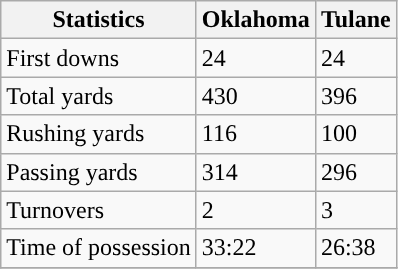<table class="wikitable">
<tr>
<th>Statistics</th>
<th>Oklahoma</th>
<th>Tulane</th>
</tr>
<tr>
<td>First downs</td>
<td>24</td>
<td>24</td>
</tr>
<tr>
<td>Total yards</td>
<td>430</td>
<td>396</td>
</tr>
<tr>
<td>Rushing yards</td>
<td>116</td>
<td>100</td>
</tr>
<tr>
<td>Passing yards</td>
<td>314</td>
<td>296</td>
</tr>
<tr>
<td>Turnovers</td>
<td>2</td>
<td>3</td>
</tr>
<tr>
<td>Time of possession</td>
<td>33:22</td>
<td>26:38</td>
</tr>
<tr>
</tr>
</table>
